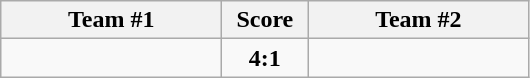<table class="wikitable" style="text-align:center;">
<tr>
<th width=140>Team #1</th>
<th width=50>Score</th>
<th width=140>Team #2</th>
</tr>
<tr>
<td style="text-align:right;"></td>
<td><strong>4:1</strong></td>
<td style="text-align:left;"></td>
</tr>
</table>
